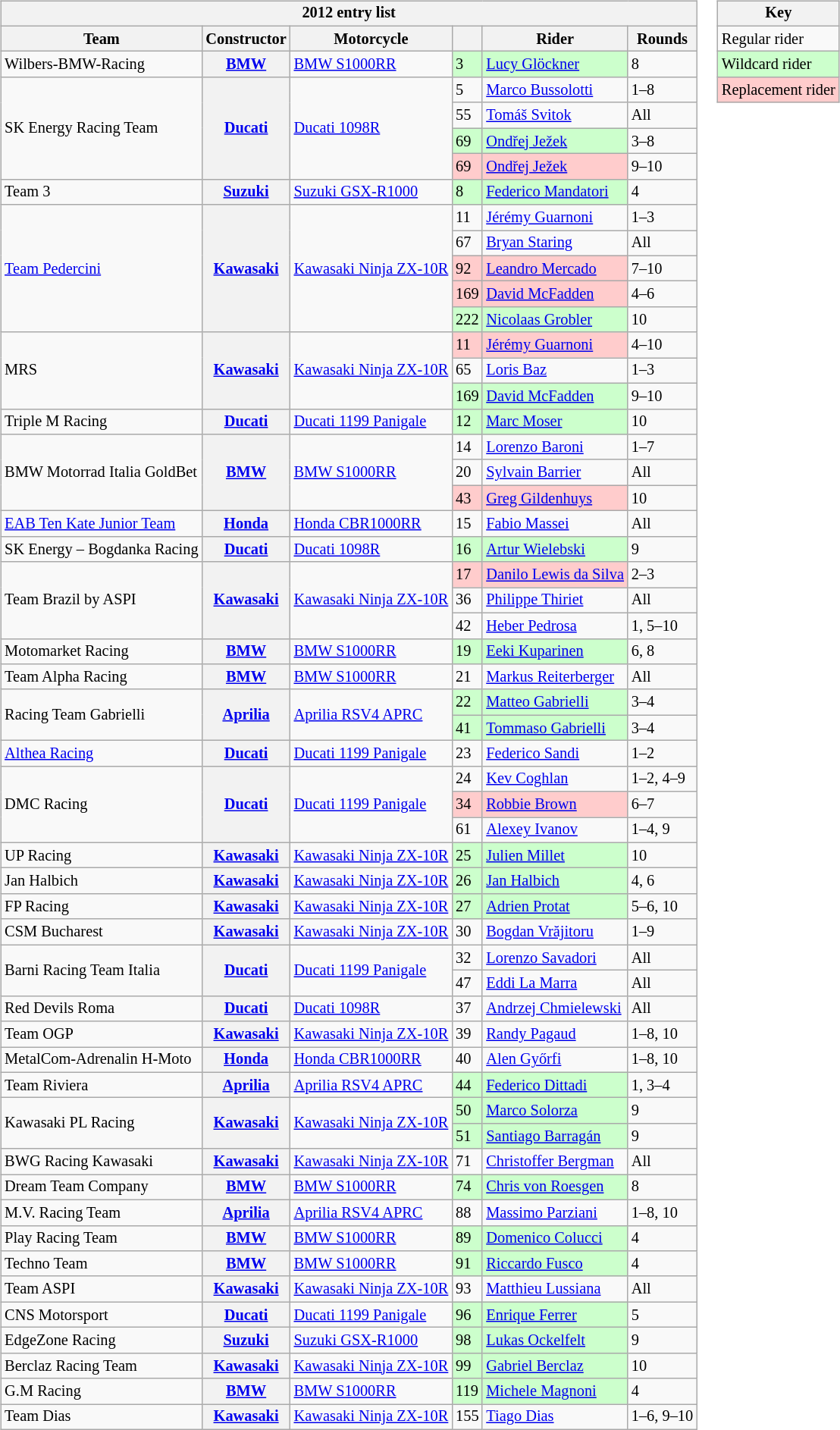<table>
<tr>
<td><br><table class="wikitable" style="font-size: 85%">
<tr>
<th colspan=6>2012 entry list</th>
</tr>
<tr>
<th>Team</th>
<th>Constructor</th>
<th>Motorcycle</th>
<th></th>
<th>Rider</th>
<th>Rounds</th>
</tr>
<tr>
<td>Wilbers-BMW-Racing</td>
<th><a href='#'>BMW</a></th>
<td><a href='#'>BMW S1000RR</a></td>
<td style="background:#ccffcc;">3</td>
<td style="background:#ccffcc;"> <a href='#'>Lucy Glöckner</a></td>
<td>8</td>
</tr>
<tr>
<td rowspan=4>SK Energy Racing Team</td>
<th rowspan=4><a href='#'>Ducati</a></th>
<td rowspan=4><a href='#'>Ducati 1098R</a></td>
<td>5</td>
<td> <a href='#'>Marco Bussolotti</a></td>
<td>1–8</td>
</tr>
<tr>
<td>55</td>
<td> <a href='#'>Tomáš Svitok</a></td>
<td>All</td>
</tr>
<tr>
<td style="background:#ccffcc;">69</td>
<td style="background:#ccffcc;"> <a href='#'>Ondřej Ježek</a></td>
<td>3–8</td>
</tr>
<tr>
<td style="background:#ffcccc;">69</td>
<td style="background:#ffcccc;"> <a href='#'>Ondřej Ježek</a></td>
<td>9–10</td>
</tr>
<tr>
<td>Team 3</td>
<th><a href='#'>Suzuki</a></th>
<td><a href='#'>Suzuki GSX-R1000</a></td>
<td style="background:#ccffcc;">8</td>
<td style="background:#ccffcc;"> <a href='#'>Federico Mandatori</a></td>
<td>4</td>
</tr>
<tr>
<td rowspan=5><a href='#'>Team Pedercini</a></td>
<th rowspan=5><a href='#'>Kawasaki</a></th>
<td rowspan=5><a href='#'>Kawasaki Ninja ZX-10R</a></td>
<td>11</td>
<td> <a href='#'>Jérémy Guarnoni</a></td>
<td>1–3</td>
</tr>
<tr>
<td>67</td>
<td> <a href='#'>Bryan Staring</a></td>
<td>All</td>
</tr>
<tr>
<td style="background:#ffcccc;">92</td>
<td style="background:#ffcccc;"> <a href='#'>Leandro Mercado</a></td>
<td>7–10</td>
</tr>
<tr>
<td style="background:#ffcccc;">169</td>
<td style="background:#ffcccc;"> <a href='#'>David McFadden</a></td>
<td>4–6</td>
</tr>
<tr>
<td style="background:#ccffcc;">222</td>
<td style="background:#ccffcc;"> <a href='#'>Nicolaas Grobler</a></td>
<td>10</td>
</tr>
<tr>
<td rowspan=3>MRS</td>
<th rowspan=3><a href='#'>Kawasaki</a></th>
<td rowspan=3><a href='#'>Kawasaki Ninja ZX-10R</a></td>
<td style="background:#ffcccc;">11</td>
<td style="background:#ffcccc;"> <a href='#'>Jérémy Guarnoni</a></td>
<td>4–10</td>
</tr>
<tr>
<td>65</td>
<td> <a href='#'>Loris Baz</a></td>
<td>1–3</td>
</tr>
<tr>
<td style="background:#ccffcc;">169</td>
<td style="background:#ccffcc;"> <a href='#'>David McFadden</a></td>
<td>9–10</td>
</tr>
<tr>
<td>Triple M Racing</td>
<th><a href='#'>Ducati</a></th>
<td><a href='#'>Ducati 1199 Panigale</a></td>
<td style="background:#ccffcc;">12</td>
<td style="background:#ccffcc;"> <a href='#'>Marc Moser</a></td>
<td>10</td>
</tr>
<tr>
<td rowspan=3>BMW Motorrad Italia GoldBet</td>
<th rowspan=3><a href='#'>BMW</a></th>
<td rowspan=3><a href='#'>BMW S1000RR</a></td>
<td>14</td>
<td> <a href='#'>Lorenzo Baroni</a></td>
<td>1–7</td>
</tr>
<tr>
<td>20</td>
<td> <a href='#'>Sylvain Barrier</a></td>
<td>All</td>
</tr>
<tr>
<td style="background:#ffcccc;">43</td>
<td style="background:#ffcccc;"> <a href='#'>Greg Gildenhuys</a></td>
<td>10</td>
</tr>
<tr>
<td><a href='#'>EAB Ten Kate Junior Team</a></td>
<th><a href='#'>Honda</a></th>
<td><a href='#'>Honda CBR1000RR</a></td>
<td>15</td>
<td> <a href='#'>Fabio Massei</a></td>
<td>All</td>
</tr>
<tr>
<td>SK Energy – Bogdanka Racing</td>
<th><a href='#'>Ducati</a></th>
<td><a href='#'>Ducati 1098R</a></td>
<td style="background:#ccffcc;">16</td>
<td style="background:#ccffcc;"> <a href='#'>Artur Wielebski</a></td>
<td>9</td>
</tr>
<tr>
<td rowspan=3>Team Brazil by ASPI</td>
<th rowspan=3><a href='#'>Kawasaki</a></th>
<td rowspan=3><a href='#'>Kawasaki Ninja ZX-10R</a></td>
<td style="background:#ffcccc;">17</td>
<td style="background:#ffcccc;"> <a href='#'>Danilo Lewis da Silva</a></td>
<td>2–3</td>
</tr>
<tr>
<td>36</td>
<td> <a href='#'>Philippe Thiriet</a></td>
<td>All</td>
</tr>
<tr>
<td>42</td>
<td> <a href='#'>Heber Pedrosa</a></td>
<td>1, 5–10</td>
</tr>
<tr>
<td>Motomarket Racing</td>
<th><a href='#'>BMW</a></th>
<td><a href='#'>BMW S1000RR</a></td>
<td style="background:#ccffcc;">19</td>
<td style="background:#ccffcc;"> <a href='#'>Eeki Kuparinen</a></td>
<td>6, 8</td>
</tr>
<tr>
<td>Team Alpha Racing</td>
<th><a href='#'>BMW</a></th>
<td><a href='#'>BMW S1000RR</a></td>
<td>21</td>
<td> <a href='#'>Markus Reiterberger</a></td>
<td>All</td>
</tr>
<tr>
<td rowspan=2>Racing Team Gabrielli</td>
<th rowspan=2><a href='#'>Aprilia</a></th>
<td rowspan=2><a href='#'>Aprilia RSV4 APRC</a></td>
<td style="background:#ccffcc;">22</td>
<td style="background:#ccffcc;"> <a href='#'>Matteo Gabrielli</a></td>
<td>3–4</td>
</tr>
<tr>
<td style="background:#ccffcc;">41</td>
<td style="background:#ccffcc;"> <a href='#'>Tommaso Gabrielli</a></td>
<td>3–4</td>
</tr>
<tr>
<td><a href='#'>Althea Racing</a></td>
<th><a href='#'>Ducati</a></th>
<td><a href='#'>Ducati 1199 Panigale</a></td>
<td>23</td>
<td> <a href='#'>Federico Sandi</a></td>
<td>1–2</td>
</tr>
<tr>
<td rowspan=3>DMC Racing</td>
<th rowspan=3><a href='#'>Ducati</a></th>
<td rowspan=3><a href='#'>Ducati 1199 Panigale</a></td>
<td>24</td>
<td> <a href='#'>Kev Coghlan</a></td>
<td>1–2, 4–9</td>
</tr>
<tr>
<td style="background:#ffcccc;">34</td>
<td style="background:#ffcccc;"> <a href='#'>Robbie Brown</a></td>
<td>6–7</td>
</tr>
<tr>
<td>61</td>
<td> <a href='#'>Alexey Ivanov</a></td>
<td>1–4, 9</td>
</tr>
<tr>
<td>UP Racing</td>
<th><a href='#'>Kawasaki</a></th>
<td><a href='#'>Kawasaki Ninja ZX-10R</a></td>
<td style="background:#ccffcc;">25</td>
<td style="background:#ccffcc;"> <a href='#'>Julien Millet</a></td>
<td>10</td>
</tr>
<tr>
<td>Jan Halbich</td>
<th><a href='#'>Kawasaki</a></th>
<td><a href='#'>Kawasaki Ninja ZX-10R</a></td>
<td style="background:#ccffcc;">26</td>
<td style="background:#ccffcc;"> <a href='#'>Jan Halbich</a></td>
<td>4, 6</td>
</tr>
<tr>
<td>FP Racing</td>
<th><a href='#'>Kawasaki</a></th>
<td><a href='#'>Kawasaki Ninja ZX-10R</a></td>
<td style="background:#ccffcc;">27</td>
<td style="background:#ccffcc;"> <a href='#'>Adrien Protat</a></td>
<td>5–6, 10</td>
</tr>
<tr>
<td>CSM Bucharest</td>
<th><a href='#'>Kawasaki</a></th>
<td><a href='#'>Kawasaki Ninja ZX-10R</a></td>
<td>30</td>
<td> <a href='#'>Bogdan Vrăjitoru</a></td>
<td>1–9</td>
</tr>
<tr>
<td rowspan=2>Barni Racing Team Italia</td>
<th rowspan=2><a href='#'>Ducati</a></th>
<td rowspan=2><a href='#'>Ducati 1199 Panigale</a></td>
<td>32</td>
<td> <a href='#'>Lorenzo Savadori</a></td>
<td>All</td>
</tr>
<tr>
<td>47</td>
<td> <a href='#'>Eddi La Marra</a></td>
<td>All</td>
</tr>
<tr>
<td>Red Devils Roma</td>
<th><a href='#'>Ducati</a></th>
<td><a href='#'>Ducati 1098R</a></td>
<td>37</td>
<td> <a href='#'>Andrzej Chmielewski</a></td>
<td>All</td>
</tr>
<tr>
<td>Team OGP</td>
<th><a href='#'>Kawasaki</a></th>
<td><a href='#'>Kawasaki Ninja ZX-10R</a></td>
<td>39</td>
<td> <a href='#'>Randy Pagaud</a></td>
<td>1–8, 10</td>
</tr>
<tr>
<td>MetalCom-Adrenalin H-Moto</td>
<th><a href='#'>Honda</a></th>
<td><a href='#'>Honda CBR1000RR</a></td>
<td>40</td>
<td> <a href='#'>Alen Győrfi</a></td>
<td>1–8, 10</td>
</tr>
<tr>
<td>Team Riviera</td>
<th><a href='#'>Aprilia</a></th>
<td><a href='#'>Aprilia RSV4 APRC</a></td>
<td style="background:#ccffcc;">44</td>
<td style="background:#ccffcc;"> <a href='#'>Federico Dittadi</a></td>
<td>1, 3–4</td>
</tr>
<tr>
<td rowspan=2>Kawasaki PL Racing</td>
<th rowspan=2><a href='#'>Kawasaki</a></th>
<td rowspan=2><a href='#'>Kawasaki Ninja ZX-10R</a></td>
<td style="background:#ccffcc;">50</td>
<td style="background:#ccffcc;"> <a href='#'>Marco Solorza</a></td>
<td>9</td>
</tr>
<tr>
<td style="background:#ccffcc;">51</td>
<td style="background:#ccffcc;"> <a href='#'>Santiago Barragán</a></td>
<td>9</td>
</tr>
<tr>
<td>BWG Racing Kawasaki</td>
<th><a href='#'>Kawasaki</a></th>
<td><a href='#'>Kawasaki Ninja ZX-10R</a></td>
<td>71</td>
<td> <a href='#'>Christoffer Bergman</a></td>
<td>All</td>
</tr>
<tr>
<td>Dream Team Company</td>
<th><a href='#'>BMW</a></th>
<td><a href='#'>BMW S1000RR</a></td>
<td style="background:#ccffcc;">74</td>
<td style="background:#ccffcc;"> <a href='#'>Chris von Roesgen</a></td>
<td>8</td>
</tr>
<tr>
<td>M.V. Racing Team</td>
<th><a href='#'>Aprilia</a></th>
<td><a href='#'>Aprilia RSV4 APRC</a></td>
<td>88</td>
<td> <a href='#'>Massimo Parziani</a></td>
<td>1–8, 10</td>
</tr>
<tr>
<td>Play Racing Team</td>
<th><a href='#'>BMW</a></th>
<td><a href='#'>BMW S1000RR</a></td>
<td style="background:#ccffcc;">89</td>
<td style="background:#ccffcc;"> <a href='#'>Domenico Colucci</a></td>
<td>4</td>
</tr>
<tr>
<td>Techno Team</td>
<th><a href='#'>BMW</a></th>
<td><a href='#'>BMW S1000RR</a></td>
<td style="background:#ccffcc;">91</td>
<td style="background:#ccffcc;"> <a href='#'>Riccardo Fusco</a></td>
<td>4</td>
</tr>
<tr>
<td>Team ASPI</td>
<th><a href='#'>Kawasaki</a></th>
<td><a href='#'>Kawasaki Ninja ZX-10R</a></td>
<td>93</td>
<td> <a href='#'>Matthieu Lussiana</a></td>
<td>All</td>
</tr>
<tr>
<td>CNS Motorsport</td>
<th><a href='#'>Ducati</a></th>
<td><a href='#'>Ducati 1199 Panigale</a></td>
<td style="background:#ccffcc;">96</td>
<td style="background:#ccffcc;"> <a href='#'>Enrique Ferrer</a></td>
<td>5</td>
</tr>
<tr>
<td>EdgeZone Racing</td>
<th><a href='#'>Suzuki</a></th>
<td><a href='#'>Suzuki GSX-R1000</a></td>
<td style="background:#ccffcc;">98</td>
<td style="background:#ccffcc;"> <a href='#'>Lukas Ockelfelt</a></td>
<td>9</td>
</tr>
<tr>
<td>Berclaz Racing Team</td>
<th><a href='#'>Kawasaki</a></th>
<td><a href='#'>Kawasaki Ninja ZX-10R</a></td>
<td style="background:#ccffcc;">99</td>
<td style="background:#ccffcc;"> <a href='#'>Gabriel Berclaz</a></td>
<td>10</td>
</tr>
<tr>
<td>G.M Racing</td>
<th><a href='#'>BMW</a></th>
<td><a href='#'>BMW S1000RR</a></td>
<td style="background:#ccffcc;">119</td>
<td style="background:#ccffcc;"> <a href='#'>Michele Magnoni</a></td>
<td>4</td>
</tr>
<tr>
<td>Team Dias</td>
<th><a href='#'>Kawasaki</a></th>
<td><a href='#'>Kawasaki Ninja ZX-10R</a></td>
<td>155</td>
<td> <a href='#'>Tiago Dias</a></td>
<td>1–6, 9–10</td>
</tr>
</table>
</td>
<td valign="top"><br><table class="wikitable" style="font-size: 85%;">
<tr>
<th colspan=2>Key</th>
</tr>
<tr>
<td>Regular rider</td>
</tr>
<tr style="background:#ccffcc;">
<td>Wildcard rider</td>
</tr>
<tr style="background:#ffcccc;">
<td>Replacement rider</td>
</tr>
</table>
</td>
</tr>
</table>
